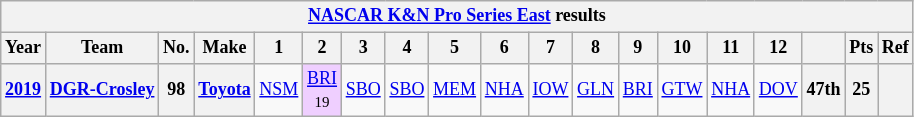<table class="wikitable" style="text-align:center; font-size:75%">
<tr>
<th colspan=20><a href='#'>NASCAR K&N Pro Series East</a> results</th>
</tr>
<tr>
<th>Year</th>
<th>Team</th>
<th>No.</th>
<th>Make</th>
<th>1</th>
<th>2</th>
<th>3</th>
<th>4</th>
<th>5</th>
<th>6</th>
<th>7</th>
<th>8</th>
<th>9</th>
<th>10</th>
<th>11</th>
<th>12</th>
<th></th>
<th>Pts</th>
<th>Ref</th>
</tr>
<tr>
<th><a href='#'>2019</a></th>
<th><a href='#'>DGR-Crosley</a></th>
<th>98</th>
<th><a href='#'>Toyota</a></th>
<td><a href='#'>NSM</a></td>
<td style="background:#EFCFFF;"><a href='#'>BRI</a><br><small>19</small></td>
<td><a href='#'>SBO</a></td>
<td><a href='#'>SBO</a></td>
<td><a href='#'>MEM</a></td>
<td><a href='#'>NHA</a></td>
<td><a href='#'>IOW</a></td>
<td><a href='#'>GLN</a></td>
<td><a href='#'>BRI</a></td>
<td><a href='#'>GTW</a></td>
<td><a href='#'>NHA</a></td>
<td><a href='#'>DOV</a></td>
<th>47th</th>
<th>25</th>
<th></th>
</tr>
</table>
